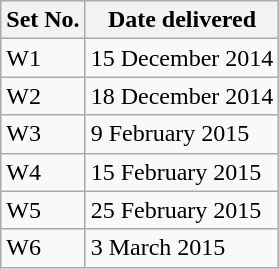<table class="wikitable">
<tr>
<th>Set No.</th>
<th>Date delivered</th>
</tr>
<tr>
<td>W1</td>
<td>15 December 2014</td>
</tr>
<tr>
<td>W2</td>
<td>18 December 2014</td>
</tr>
<tr>
<td>W3</td>
<td>9 February 2015</td>
</tr>
<tr>
<td>W4</td>
<td>15 February 2015</td>
</tr>
<tr>
<td>W5</td>
<td>25 February 2015</td>
</tr>
<tr>
<td>W6</td>
<td>3 March 2015</td>
</tr>
</table>
